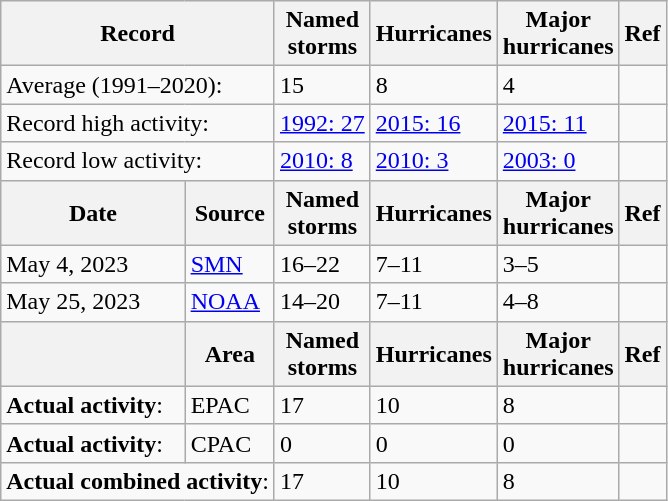<table class="wikitable floatright" style="border-spacing: 2px; border: 1px solid darkgray;">
<tr>
<th colspan=2>Record</th>
<th>Named<br>storms</th>
<th>Hurricanes</th>
<th>Major<br>hurricanes</th>
<th>Ref</th>
</tr>
<tr>
<td colspan=2>Average (1991–2020):</td>
<td>15</td>
<td>8</td>
<td>4</td>
<td></td>
</tr>
<tr>
<td colspan=2>Record high activity:</td>
<td><a href='#'>1992: 27</a></td>
<td><a href='#'>2015: 16</a></td>
<td><a href='#'>2015: 11</a></td>
<td></td>
</tr>
<tr>
<td colspan=2>Record low activity:</td>
<td><a href='#'>2010: 8</a></td>
<td><a href='#'>2010: 3</a></td>
<td><a href='#'>2003: 0</a></td>
<td></td>
</tr>
<tr>
<th>Date</th>
<th>Source</th>
<th>Named<br>storms</th>
<th>Hurricanes</th>
<th>Major<br>hurricanes</th>
<th>Ref</th>
</tr>
<tr>
<td>May 4, 2023</td>
<td><a href='#'>SMN</a></td>
<td>16–22</td>
<td>7–11</td>
<td>3–5</td>
<td></td>
</tr>
<tr>
<td>May 25, 2023</td>
<td><a href='#'>NOAA</a></td>
<td>14–20</td>
<td>7–11</td>
<td>4–8</td>
<td></td>
</tr>
<tr>
<th></th>
<th>Area</th>
<th>Named<br>storms</th>
<th>Hurricanes</th>
<th>Major<br>hurricanes</th>
<th>Ref</th>
</tr>
<tr>
<td><strong>Actual activity</strong>:</td>
<td>EPAC</td>
<td>17</td>
<td>10</td>
<td>8</td>
<td></td>
</tr>
<tr>
<td><strong>Actual activity</strong>:</td>
<td>CPAC</td>
<td>0</td>
<td>0</td>
<td>0</td>
<td></td>
</tr>
<tr>
<td colspan="2"><strong>Actual combined activity</strong>:</td>
<td>17</td>
<td>10</td>
<td>8</td>
<td></td>
</tr>
</table>
